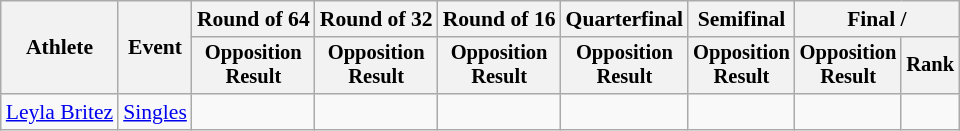<table class=wikitable style=font-size:90%;text-align:center>
<tr>
<th rowspan=2>Athlete</th>
<th rowspan=2>Event</th>
<th>Round of 64</th>
<th>Round of 32</th>
<th>Round of 16</th>
<th>Quarterfinal</th>
<th>Semifinal</th>
<th colspan=2>Final / </th>
</tr>
<tr style=font-size:95%>
<th>Opposition<br>Result</th>
<th>Opposition<br>Result</th>
<th>Opposition<br>Result</th>
<th>Opposition<br>Result</th>
<th>Opposition<br>Result</th>
<th>Opposition<br>Result</th>
<th>Rank</th>
</tr>
<tr>
<td align=left><a href='#'>Leyla Britez</a></td>
<td align=left rowspan=2><a href='#'>Singles</a></td>
<td></td>
<td></td>
<td></td>
<td></td>
<td></td>
<td></td>
<td></td>
</tr>
</table>
